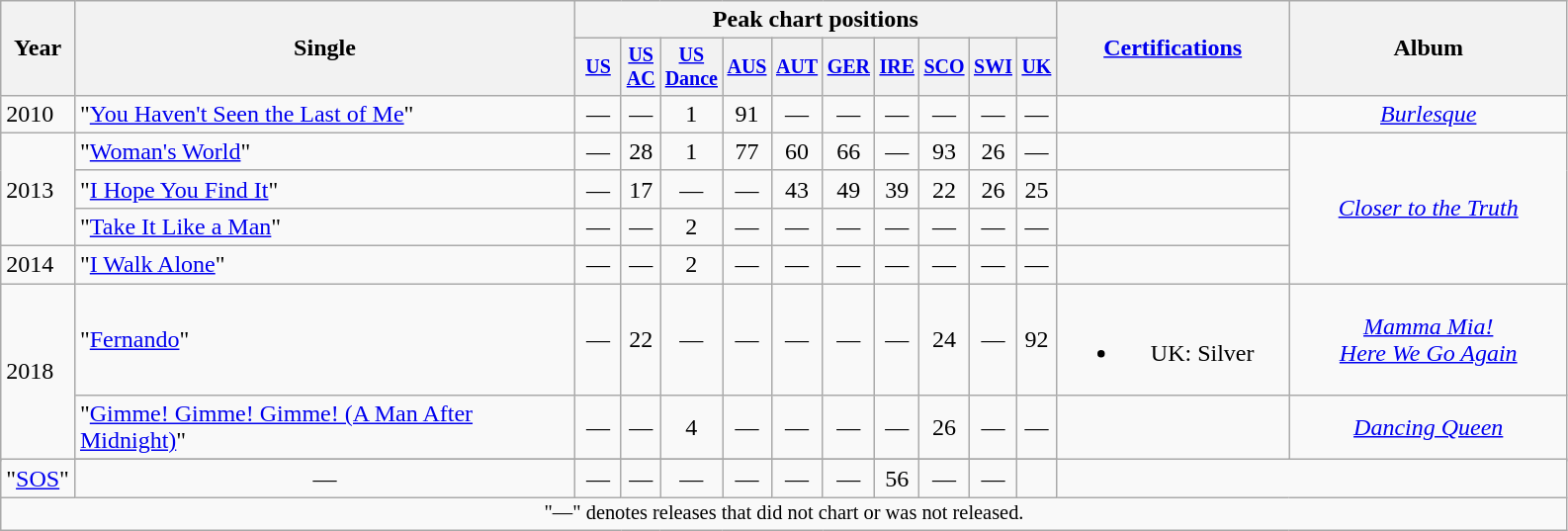<table class="wikitable" >
<tr>
<th width=40 rowspan=2>Year</th>
<th width=330 rowspan="2">Single</th>
<th colspan=10>Peak chart positions</th>
<th rowspan=2 width="150"><a href='#'>Certifications</a></th>
<th rowspan=2 width=180>Album</th>
</tr>
<tr style="font-size:smaller;">
<th width="25"><a href='#'>US</a><br></th>
<th width="20"><a href='#'>US AC</a><br></th>
<th width="20"><a href='#'>US Dance</a><br></th>
<th width="20"><a href='#'>AUS</a><br></th>
<th width="20"><a href='#'>AUT</a><br></th>
<th width="20"><a href='#'>GER</a><br></th>
<th width="20"><a href='#'>IRE</a><br></th>
<th width="25"><a href='#'>SCO</a><br></th>
<th width="20"><a href='#'>SWI</a><br></th>
<th width="20"><a href='#'>UK</a><br></th>
</tr>
<tr align="center">
<td align="left">2010</td>
<td align="left">"<a href='#'>You Haven't Seen the Last of Me</a>"</td>
<td>—</td>
<td>—</td>
<td>1</td>
<td>91</td>
<td>—</td>
<td>—</td>
<td>—</td>
<td>—</td>
<td>—</td>
<td>—</td>
<td></td>
<td><em><a href='#'>Burlesque</a></em></td>
</tr>
<tr align="center">
<td align="left" rowspan=3>2013</td>
<td align="left">"<a href='#'>Woman's World</a>"</td>
<td>—<br></td>
<td>28</td>
<td>1</td>
<td>77</td>
<td>60</td>
<td>66</td>
<td>—</td>
<td>93</td>
<td>26</td>
<td>—</td>
<td></td>
<td rowspan=4><em><a href='#'>Closer to the Truth</a></em></td>
</tr>
<tr align="center">
<td align="left">"<a href='#'>I Hope You Find It</a>"</td>
<td>—</td>
<td>17</td>
<td>—</td>
<td>—</td>
<td>43</td>
<td>49</td>
<td>39</td>
<td>22</td>
<td>26</td>
<td>25</td>
<td></td>
</tr>
<tr align="center">
<td align="left">"<a href='#'>Take It Like a Man</a>"</td>
<td>—</td>
<td>—</td>
<td>2</td>
<td>—</td>
<td>—</td>
<td>—</td>
<td>—</td>
<td>—</td>
<td>—</td>
<td>—<br></td>
<td></td>
</tr>
<tr align="center">
<td align="left">2014</td>
<td align="left">"<a href='#'>I Walk Alone</a>"</td>
<td>—</td>
<td>—</td>
<td>2</td>
<td>—</td>
<td>—</td>
<td>—</td>
<td>—</td>
<td>—</td>
<td>—</td>
<td>—</td>
<td></td>
</tr>
<tr align="center">
<td align="left" rowspan=3>2018</td>
<td align="left">"<a href='#'>Fernando</a>" <br></td>
<td>—</td>
<td>22</td>
<td>—</td>
<td>—</td>
<td>—</td>
<td>—</td>
<td>—</td>
<td>24</td>
<td>—</td>
<td>92</td>
<td><br><ul><li>UK: Silver</li></ul></td>
<td><em><a href='#'>Mamma Mia! <br>Here We Go Again</a></em></td>
</tr>
<tr align="center">
<td align="left">"<a href='#'>Gimme! Gimme! Gimme! (A Man After Midnight)</a>"</td>
<td>—</td>
<td>—</td>
<td>4</td>
<td>—<br></td>
<td>—</td>
<td>—</td>
<td>—</td>
<td>26</td>
<td>—</td>
<td>—<br></td>
<td></td>
<td rowspan=2><em><a href='#'>Dancing Queen</a></em></td>
</tr>
<tr>
</tr>
<tr align="center">
<td align="left">"<a href='#'>SOS</a>"</td>
<td>—</td>
<td>—</td>
<td>—</td>
<td>—</td>
<td>—</td>
<td>—</td>
<td>—</td>
<td>56</td>
<td>—</td>
<td>—<br></td>
<td></td>
</tr>
<tr>
<td colspan="20" align="center" style="font-size:85%">"—" denotes releases that did not chart or was not released.</td>
</tr>
</table>
